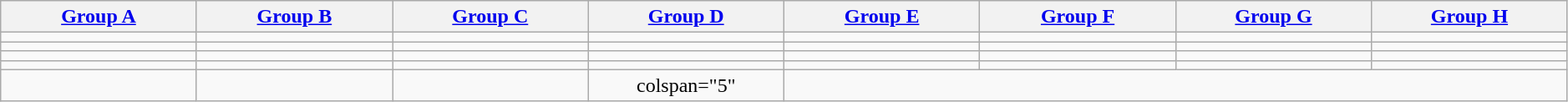<table class="wikitable" style="text-align:center;" width="99%">
<tr align="center">
<th width="10%"><a href='#'>Group A</a></th>
<th width="10%"><a href='#'>Group B</a></th>
<th width="10%"><a href='#'>Group C</a></th>
<th width="10%"><a href='#'>Group D</a></th>
<th width="10%"><a href='#'>Group E</a></th>
<th width="10%"><a href='#'>Group F</a></th>
<th width="10%"><a href='#'>Group G</a></th>
<th width="10%"><a href='#'>Group H</a></th>
</tr>
<tr font-size:90%">
<td style="vertical-align:top"></td>
<td style="vertical-align:top"></td>
<td style="vertical-align:top"></td>
<td style="vertical-align:top"></td>
<td style="vertical-align:top"></td>
<td style="vertical-align:top"></td>
<td style="vertical-align:top"></td>
<td style="vertical-align:top"></td>
</tr>
<tr font-size:90%">
<td style="vertical-align:top"></td>
<td style="vertical-align:top"></td>
<td style="vertical-align:top"></td>
<td style="vertical-align:top"></td>
<td style="vertical-align:top"></td>
<td style="vertical-align:top"></td>
<td style="vertical-align:top"></td>
<td style="vertical-align:top"></td>
</tr>
<tr font-size:90%">
<td style="vertical-align:top"></td>
<td style="vertical-align:top"></td>
<td style="vertical-align:top"></td>
<td style="vertical-align:top"></td>
<td style="vertical-align:top"></td>
<td style="vertical-align:top"></td>
<td style="vertical-align:top"></td>
<td style="vertical-align:top"></td>
</tr>
<tr font-size:90%">
<td style="vertical-align:top"></td>
<td style="vertical-align:top"></td>
<td style="vertical-align:top"></td>
<td style="vertical-align:top"></td>
<td style="vertical-align:top"></td>
<td style="vertical-align:top"></td>
<td style="vertical-align:top"></td>
<td style="vertical-align:top"></td>
</tr>
<tr font-size:90%">
<td style="vertical-align:top"></td>
<td style="vertical-align:top"></td>
<td style="vertical-align:top"></td>
<td>colspan="5" </td>
</tr>
</table>
